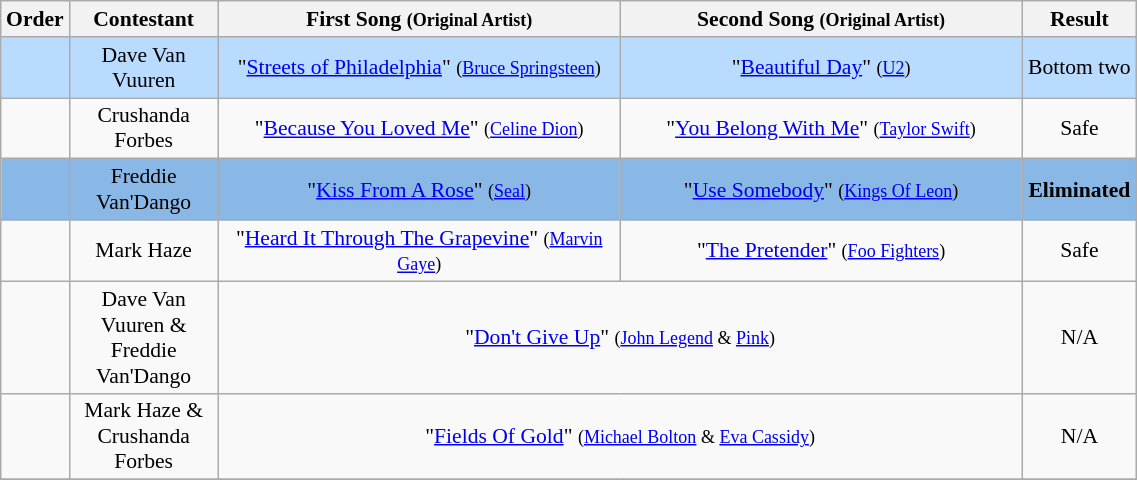<table class="wikitable" style="font-size:90%; width:60%; text-align: center;">
<tr>
<th width="05%">Order</th>
<th width="13%">Contestant</th>
<th width="35%">First Song <small>(Original Artist)</small></th>
<th width="35%">Second Song <small>(Original Artist)</small></th>
<th width="10%">Result</th>
</tr>
<tr>
<td bgcolor="B8DBFF"></td>
<td bgcolor="B8DBFF">Dave Van Vuuren</td>
<td bgcolor="B8DBFF">"<a href='#'>Streets of Philadelphia</a>" <small>(<a href='#'>Bruce Springsteen</a>)</small></td>
<td bgcolor="B8DBFF">"<a href='#'>Beautiful Day</a>" <small>(<a href='#'>U2</a>)</small></td>
<td bgcolor="B8DBFF">Bottom two</td>
</tr>
<tr>
<td></td>
<td>Crushanda Forbes</td>
<td>"<a href='#'>Because You Loved Me</a>" <small>(<a href='#'>Celine Dion</a>)</small></td>
<td>"<a href='#'>You Belong With Me</a>" <small>(<a href='#'>Taylor Swift</a>)</small></td>
<td>Safe</td>
</tr>
<tr>
<td bgcolor="8AB8E6"></td>
<td bgcolor="8AB8E6">Freddie Van'Dango</td>
<td bgcolor="8AB8E6">"<a href='#'>Kiss From A Rose</a>" <small>(<a href='#'>Seal</a>)</small></td>
<td bgcolor="8AB8E6">"<a href='#'>Use Somebody</a>" <small>(<a href='#'>Kings Of Leon</a>)</small></td>
<td bgcolor="8AB8E6"><strong>Eliminated</strong></td>
</tr>
<tr>
<td></td>
<td>Mark Haze</td>
<td>"<a href='#'>Heard It Through The Grapevine</a>" <small>(<a href='#'>Marvin Gaye</a>)</small></td>
<td>"<a href='#'>The Pretender</a>" <small>(<a href='#'>Foo Fighters</a>)</small></td>
<td>Safe</td>
</tr>
<tr>
<td></td>
<td>Dave Van Vuuren & Freddie Van'Dango</td>
<td colspan=2>"<a href='#'>Don't Give Up</a>" <small>(<a href='#'>John Legend</a> & <a href='#'>Pink</a>)</small></td>
<td>N/A</td>
</tr>
<tr>
<td></td>
<td>Mark Haze & Crushanda Forbes</td>
<td colspan=2>"<a href='#'>Fields Of Gold</a>" <small>(<a href='#'>Michael Bolton</a> & <a href='#'>Eva Cassidy</a>)</small></td>
<td>N/A</td>
</tr>
<tr>
</tr>
</table>
